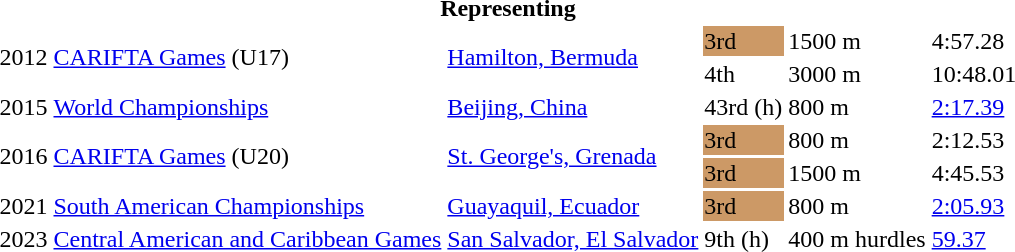<table>
<tr>
<th colspan="6">Representing </th>
</tr>
<tr>
<td rowspan=2>2012</td>
<td rowspan=2><a href='#'>CARIFTA Games</a> (U17)</td>
<td rowspan=2><a href='#'>Hamilton, Bermuda</a></td>
<td bgcolor=cc9966>3rd</td>
<td>1500 m</td>
<td>4:57.28</td>
</tr>
<tr>
<td>4th</td>
<td>3000 m</td>
<td>10:48.01</td>
</tr>
<tr>
<td>2015</td>
<td><a href='#'>World Championships</a></td>
<td><a href='#'>Beijing, China</a></td>
<td>43rd (h)</td>
<td>800 m</td>
<td><a href='#'>2:17.39</a></td>
</tr>
<tr>
<td rowspan=2>2016</td>
<td rowspan=2><a href='#'>CARIFTA Games</a> (U20)</td>
<td rowspan=2><a href='#'>St. George's, Grenada</a></td>
<td bgcolor=cc9966>3rd</td>
<td>800 m</td>
<td>2:12.53</td>
</tr>
<tr>
<td bgcolor=cc9966>3rd</td>
<td>1500 m</td>
<td>4:45.53</td>
</tr>
<tr>
<td>2021</td>
<td><a href='#'>South American Championships</a></td>
<td><a href='#'>Guayaquil, Ecuador</a></td>
<td bgcolor=cc9966>3rd</td>
<td>800 m</td>
<td><a href='#'>2:05.93</a></td>
</tr>
<tr>
<td>2023</td>
<td><a href='#'>Central American and Caribbean Games</a></td>
<td><a href='#'>San Salvador, El Salvador</a></td>
<td>9th (h)</td>
<td>400 m hurdles</td>
<td><a href='#'>59.37</a></td>
</tr>
</table>
